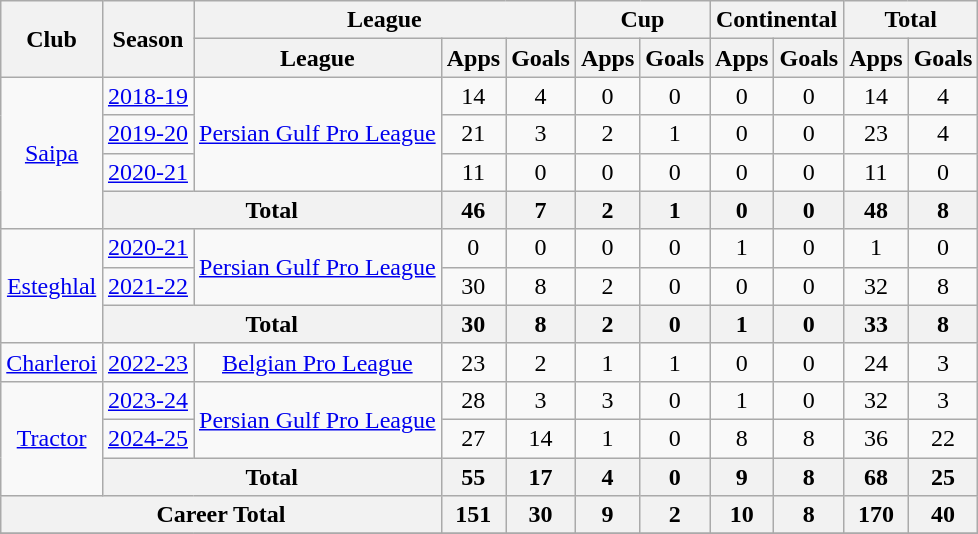<table class="wikitable"style="text-align:center;">
<tr>
<th rowspan=2>Club</th>
<th rowspan=2>Season</th>
<th colspan=3>League</th>
<th colspan=2>Cup</th>
<th colspan=2>Continental</th>
<th colspan=2>Total</th>
</tr>
<tr>
<th>League</th>
<th>Apps</th>
<th>Goals</th>
<th>Apps</th>
<th>Goals</th>
<th>Apps</th>
<th>Goals</th>
<th>Apps</th>
<th>Goals</th>
</tr>
<tr>
<td rowspan="4"><a href='#'>Saipa</a></td>
<td><a href='#'>2018-19</a></td>
<td rowspan="3"><a href='#'>Persian Gulf Pro League</a></td>
<td>14</td>
<td>4</td>
<td>0</td>
<td>0</td>
<td>0</td>
<td>0</td>
<td>14</td>
<td>4</td>
</tr>
<tr>
<td><a href='#'>2019-20</a></td>
<td>21</td>
<td>3</td>
<td>2</td>
<td>1</td>
<td>0</td>
<td>0</td>
<td>23</td>
<td>4</td>
</tr>
<tr>
<td><a href='#'>2020-21</a></td>
<td>11</td>
<td>0</td>
<td>0</td>
<td>0</td>
<td>0</td>
<td>0</td>
<td>11</td>
<td>0</td>
</tr>
<tr>
<th colspan=2>Total</th>
<th>46</th>
<th>7</th>
<th>2</th>
<th>1</th>
<th>0</th>
<th>0</th>
<th>48</th>
<th>8</th>
</tr>
<tr>
<td rowspan="3"><a href='#'>Esteghlal</a></td>
<td><a href='#'>2020-21</a></td>
<td rowspan="2"><a href='#'>Persian Gulf Pro League</a></td>
<td>0</td>
<td>0</td>
<td>0</td>
<td>0</td>
<td>1</td>
<td>0</td>
<td>1</td>
<td>0</td>
</tr>
<tr>
<td><a href='#'>2021-22</a></td>
<td>30</td>
<td>8</td>
<td>2</td>
<td>0</td>
<td>0</td>
<td>0</td>
<td>32</td>
<td>8</td>
</tr>
<tr>
<th colspan=2>Total</th>
<th>30</th>
<th>8</th>
<th>2</th>
<th>0</th>
<th>1</th>
<th>0</th>
<th>33</th>
<th>8</th>
</tr>
<tr>
<td><a href='#'>Charleroi</a></td>
<td><a href='#'>2022-23</a></td>
<td><a href='#'>Belgian Pro League</a></td>
<td>23</td>
<td>2</td>
<td>1</td>
<td>1</td>
<td>0</td>
<td>0</td>
<td>24</td>
<td>3</td>
</tr>
<tr>
<td rowspan="3"><a href='#'>Tractor</a></td>
<td><a href='#'>2023-24</a></td>
<td rowspan="2"><a href='#'>Persian Gulf Pro League</a></td>
<td>28</td>
<td>3</td>
<td>3</td>
<td>0</td>
<td>1</td>
<td>0</td>
<td>32</td>
<td>3</td>
</tr>
<tr>
<td><a href='#'>2024-25</a></td>
<td>27</td>
<td>14</td>
<td>1</td>
<td>0</td>
<td>8</td>
<td>8</td>
<td>36</td>
<td>22</td>
</tr>
<tr>
<th colspan=2>Total</th>
<th>55</th>
<th>17</th>
<th>4</th>
<th>0</th>
<th>9</th>
<th>8</th>
<th>68</th>
<th>25</th>
</tr>
<tr>
<th colspan=3>Career Total</th>
<th>151</th>
<th>30</th>
<th>9</th>
<th>2</th>
<th>10</th>
<th>8</th>
<th>170</th>
<th>40</th>
</tr>
<tr>
</tr>
</table>
